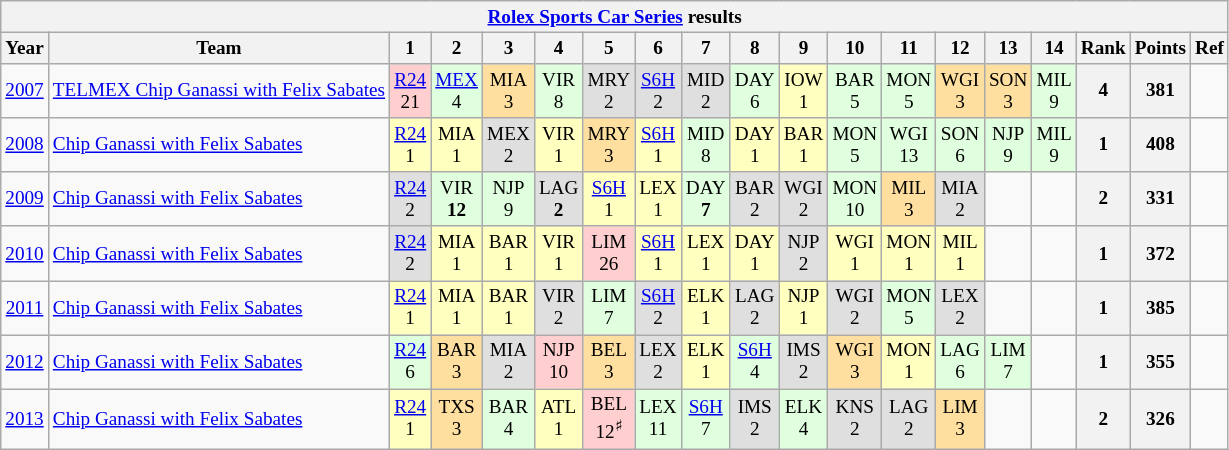<table class="wikitable collapsible collapsed" style="text-align:center; font-size:80%">
<tr>
<th colspan=45><a href='#'>Rolex Sports Car Series</a> results</th>
</tr>
<tr>
<th>Year</th>
<th>Team</th>
<th>1</th>
<th>2</th>
<th>3</th>
<th>4</th>
<th>5</th>
<th>6</th>
<th>7</th>
<th>8</th>
<th>9</th>
<th>10</th>
<th>11</th>
<th>12</th>
<th>13</th>
<th>14</th>
<th>Rank</th>
<th>Points</th>
<th>Ref</th>
</tr>
<tr>
<td><a href='#'>2007</a></td>
<td align="left"><a href='#'>TELMEX Chip Ganassi with Felix Sabates</a></td>
<td style="background:#ffcfcf;"><a href='#'>R24</a><br>21</td>
<td style="background:#dfffdf;"><a href='#'>MEX</a><br>4</td>
<td style="background:#ffdf9f;">MIA<br>3</td>
<td style="background:#dfffdf;">VIR<br>8</td>
<td style="background:#dfdfdf;">MRY<br>2</td>
<td style="background:#dfdfdf;"><a href='#'>S6H</a><br>2</td>
<td style="background:#dfdfdf;">MID<br>2</td>
<td style="background:#dfffdf;">DAY<br>6</td>
<td style="background:#ffffbf;">IOW<br>1</td>
<td style="background:#dfffdf;">BAR<br>5</td>
<td style="background:#dfffdf;">MON<br>5</td>
<td style="background:#ffdf9f;">WGI<br>3</td>
<td style="background:#ffdf9f;">SON <br>3</td>
<td style="background:#dfffdf;">MIL<br>9</td>
<th>4</th>
<th>381</th>
<td></td>
</tr>
<tr>
<td><a href='#'>2008</a></td>
<td align="left"><a href='#'>Chip Ganassi with Felix Sabates</a></td>
<td style="background:#ffffbf;"><a href='#'>R24</a><br>1</td>
<td style="background:#ffffbf;">MIA<br>1</td>
<td style="background:#dfdfdf;">MEX<br>2</td>
<td style="background:#ffffbf;">VIR<br>1</td>
<td style="background:#ffdf9f;">MRY<br>3</td>
<td style="background:#ffffbf;"><a href='#'>S6H</a><br>1</td>
<td style="background:#dfffdf;">MID<br>8</td>
<td style="background:#ffffbf;">DAY<br>1</td>
<td style="background:#ffffbf;">BAR<br>1</td>
<td style="background:#dfffdf;">MON<br>5</td>
<td style="background:#dfffdf;">WGI<br>13</td>
<td style="background:#dfffdf;">SON <br>6</td>
<td style="background:#dfffdf;">NJP<br>9</td>
<td style="background:#dfffdf;">MIL<br>9</td>
<th>1</th>
<th>408</th>
<td></td>
</tr>
<tr>
<td><a href='#'>2009</a></td>
<td align="left"><a href='#'>Chip Ganassi with Felix Sabates</a></td>
<td style="background:#dfdfdf;"><a href='#'>R24</a><br>2</td>
<td style="background:#dfffdf;">VIR<br><strong>12</strong></td>
<td style="background:#dfffdf;">NJP<br>9</td>
<td style="background:#dfdfdf;">LAG<br><strong>2</strong></td>
<td style="background:#ffffbf;"><a href='#'>S6H</a><br>1</td>
<td style="background:#ffffbf;">LEX<br>1</td>
<td style="background:#dfffdf;">DAY<br><strong>7</strong></td>
<td style="background:#dfdfdf;">BAR<br>2</td>
<td style="background:#dfdfdf;">WGI<br>2</td>
<td style="background:#dfffdf;">MON<br>10</td>
<td style="background:#ffdf9f;">MIL<br>3</td>
<td style="background:#dfdfdf;">MIA<br>2</td>
<td></td>
<td></td>
<th>2</th>
<th>331</th>
<td></td>
</tr>
<tr>
<td><a href='#'>2010</a></td>
<td align="left"><a href='#'>Chip Ganassi with Felix Sabates</a></td>
<td style="background:#dfdfdf;"><a href='#'>R24</a><br>2</td>
<td style="background:#ffffbf;">MIA<br>1</td>
<td style="background:#ffffbf;">BAR<br>1</td>
<td style="background:#ffffbf;">VIR<br>1</td>
<td style="background:#ffcfcf;">LIM<br>26</td>
<td style="background:#ffffbf;"><a href='#'>S6H</a><br>1</td>
<td style="background:#ffffbf;">LEX<br>1</td>
<td style="background:#ffffbf;">DAY<br>1</td>
<td style="background:#dfdfdf;">NJP<br>2</td>
<td style="background:#ffffbf;">WGI<br>1</td>
<td style="background:#ffffbf;">MON<br>1</td>
<td style="background:#ffffbf;">MIL<br>1</td>
<td></td>
<td></td>
<th>1</th>
<th>372</th>
<td></td>
</tr>
<tr>
<td><a href='#'>2011</a></td>
<td align="left"><a href='#'>Chip Ganassi with Felix Sabates</a></td>
<td style="background:#ffffbf;"><a href='#'>R24</a><br>1</td>
<td style="background:#ffffbf;">MIA<br>1</td>
<td style="background:#ffffbf;">BAR<br>1</td>
<td style="background:#dfdfdf;">VIR<br>2</td>
<td style="background:#dfffdf;">LIM<br>7</td>
<td style="background:#dfdfdf;"><a href='#'>S6H</a><br>2</td>
<td style="background:#ffffbf;">ELK<br>1</td>
<td style="background:#dfdfdf;">LAG<br>2</td>
<td style="background:#ffffbf;">NJP<br>1</td>
<td style="background:#dfdfdf;">WGI<br>2</td>
<td style="background:#dfffdf;">MON<br>5</td>
<td style="background:#dfdfdf;">LEX<br>2</td>
<td></td>
<td></td>
<th>1</th>
<th>385</th>
<td></td>
</tr>
<tr>
<td><a href='#'>2012</a></td>
<td align="left"><a href='#'>Chip Ganassi with Felix Sabates</a></td>
<td style="background:#dfffdf;"><a href='#'>R24</a><br>6</td>
<td style="background:#ffdf9f;">BAR<br>3</td>
<td style="background:#dfdfdf;">MIA<br>2</td>
<td style="background:#ffcfcf;">NJP<br>10</td>
<td style="background:#ffdf9f;">BEL<br>3</td>
<td style="background:#dfdfdf;">LEX<br>2</td>
<td style="background:#ffffbf;">ELK<br>1</td>
<td style="background:#dfffdf;"><a href='#'>S6H</a><br>4</td>
<td style="background:#dfdfdf;">IMS<br>2</td>
<td style="background:#ffdf9f;">WGI<br>3</td>
<td style="background:#ffffbf;">MON<br>1</td>
<td style="background:#dfffdf;">LAG<br>6</td>
<td style="background:#dfffdf;">LIM<br>7</td>
<td></td>
<th>1</th>
<th>355</th>
<td></td>
</tr>
<tr>
<td><a href='#'>2013</a></td>
<td align="left"><a href='#'>Chip Ganassi with Felix Sabates</a></td>
<td style="background:#ffffbf;"><a href='#'>R24</a><br>1</td>
<td style="background:#ffdf9f;">TXS<br>3</td>
<td style="background:#dfffdf;">BAR<br>4</td>
<td style="background:#ffffbf;">ATL<br>1</td>
<td style="background:#ffcfcf;">BEL<br>12<sup>♯</sup></td>
<td style="background:#dfffdf;">LEX<br>11</td>
<td style="background:#dfffdf;"><a href='#'>S6H</a><br>7</td>
<td style="background:#dfdfdf;">IMS<br>2</td>
<td style="background:#dfffdf;">ELK<br>4</td>
<td style="background:#dfdfdf;">KNS<br>2</td>
<td style="background:#dfdfdf;">LAG<br>2</td>
<td style="background:#ffdf9f;">LIM<br>3</td>
<td></td>
<td></td>
<th>2</th>
<th>326</th>
<td></td>
</tr>
</table>
